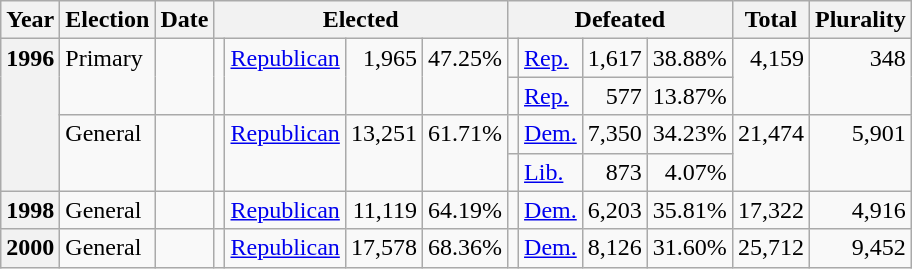<table class=wikitable>
<tr>
<th>Year</th>
<th>Election</th>
<th>Date</th>
<th ! colspan="4">Elected</th>
<th ! colspan="4">Defeated</th>
<th>Total</th>
<th>Plurality</th>
</tr>
<tr>
<th rowspan="4" valign="top">1996</th>
<td rowspan="2" valign="top">Primary</td>
<td rowspan="2" valign="top"></td>
<td rowspan="2" valign="top"></td>
<td rowspan="2" valign="top" ><a href='#'>Republican</a></td>
<td rowspan="2" valign="top" align="right">1,965</td>
<td rowspan="2" valign="top" align="right">47.25%</td>
<td valign="top"></td>
<td valign="top" ><a href='#'>Rep.</a></td>
<td valign="top" align="right">1,617</td>
<td valign="top" align="right">38.88%</td>
<td rowspan="2" valign="top" align="right">4,159</td>
<td rowspan="2" valign="top" align="right">348</td>
</tr>
<tr>
<td valign="top"></td>
<td valign="top" ><a href='#'>Rep.</a></td>
<td valign="top" align="right">577</td>
<td valign="top" align="right">13.87%</td>
</tr>
<tr>
<td rowspan="2" valign="top">General</td>
<td rowspan="2" valign="top"></td>
<td rowspan="2" valign="top"></td>
<td rowspan="2" valign="top" ><a href='#'>Republican</a></td>
<td rowspan="2" valign="top" align="right">13,251</td>
<td rowspan="2" valign="top" align="right">61.71%</td>
<td valign="top"></td>
<td valign="top" ><a href='#'>Dem.</a></td>
<td valign="top" align="right">7,350</td>
<td valign="top" align="right">34.23%</td>
<td rowspan="2" valign="top" align="right">21,474</td>
<td rowspan="2" valign="top" align="right">5,901</td>
</tr>
<tr>
<td valign="top"></td>
<td valign="top" ><a href='#'>Lib.</a></td>
<td valign="top" align="right">873</td>
<td valign="top" align="right">4.07%</td>
</tr>
<tr>
<th valign="top">1998</th>
<td valign="top">General</td>
<td valign="top"></td>
<td valign="top"></td>
<td valign="top" ><a href='#'>Republican</a></td>
<td valign="top" align="right">11,119</td>
<td valign="top" align="right">64.19%</td>
<td valign="top"></td>
<td valign="top" ><a href='#'>Dem.</a></td>
<td valign="top" align="right">6,203</td>
<td valign="top" align="right">35.81%</td>
<td valign="top" align="right">17,322</td>
<td valign="top" align="right">4,916</td>
</tr>
<tr>
<th valign="top">2000</th>
<td valign="top">General</td>
<td valign="top"></td>
<td valign="top"></td>
<td valign="top" ><a href='#'>Republican</a></td>
<td valign="top" align="right">17,578</td>
<td valign="top" align="right">68.36%</td>
<td valign="top"></td>
<td valign="top" ><a href='#'>Dem.</a></td>
<td valign="top" align="right">8,126</td>
<td valign="top" align="right">31.60%</td>
<td valign="top" align="right">25,712</td>
<td valign="top" align="right">9,452</td>
</tr>
</table>
